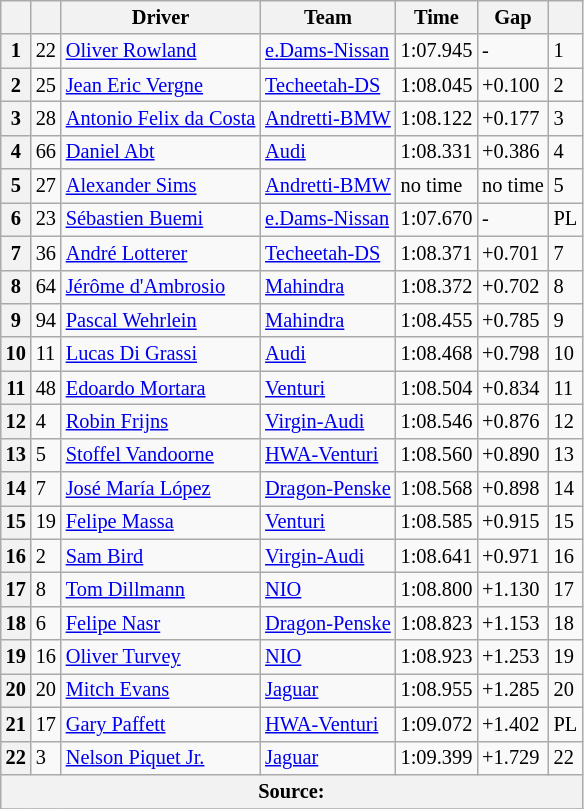<table class="wikitable sortable" style="font-size: 85%">
<tr>
<th scope="col"></th>
<th scope="col" class="unsortable"></th>
<th scope="col" class="unsortable">Driver</th>
<th scope="col" class="unsortable">Team</th>
<th scope="col">Time</th>
<th scope="col" class="unsortable">Gap</th>
<th scope="col"></th>
</tr>
<tr>
<th scope="row ">1</th>
<td>22</td>
<td> <a href='#'>Oliver Rowland</a></td>
<td><a href='#'>e.Dams-Nissan</a></td>
<td>1:07.945</td>
<td>-</td>
<td>1</td>
</tr>
<tr>
<th scope="row ">2</th>
<td>25</td>
<td> <a href='#'>Jean Eric Vergne</a></td>
<td><a href='#'>Techeetah-DS</a></td>
<td>1:08.045</td>
<td>+0.100</td>
<td>2</td>
</tr>
<tr>
<th scope="row ">3</th>
<td>28</td>
<td> <a href='#'>Antonio Felix da Costa</a></td>
<td><a href='#'>Andretti-BMW</a></td>
<td>1:08.122</td>
<td>+0.177</td>
<td>3</td>
</tr>
<tr>
<th scope="row ">4</th>
<td>66</td>
<td> <a href='#'>Daniel Abt</a></td>
<td><a href='#'>Audi</a></td>
<td>1:08.331</td>
<td>+0.386</td>
<td>4</td>
</tr>
<tr>
<th scope="row ">5</th>
<td>27</td>
<td> <a href='#'>Alexander Sims</a></td>
<td><a href='#'>Andretti-BMW</a></td>
<td>no time</td>
<td>no time</td>
<td>5</td>
</tr>
<tr>
<th scope="row ">6</th>
<td>23</td>
<td> <a href='#'>Sébastien Buemi</a></td>
<td><a href='#'>e.Dams-Nissan</a></td>
<td>1:07.670</td>
<td>-</td>
<td>PL</td>
</tr>
<tr>
<th scope="row ">7</th>
<td>36</td>
<td> <a href='#'>André Lotterer</a></td>
<td><a href='#'>Techeetah-DS</a></td>
<td>1:08.371</td>
<td>+0.701</td>
<td>7</td>
</tr>
<tr>
<th scope="row ">8</th>
<td>64</td>
<td> <a href='#'>Jérôme d'Ambrosio</a></td>
<td><a href='#'>Mahindra</a></td>
<td>1:08.372</td>
<td>+0.702</td>
<td>8</td>
</tr>
<tr>
<th scope="row ">9</th>
<td>94</td>
<td> <a href='#'>Pascal Wehrlein</a></td>
<td><a href='#'>Mahindra</a></td>
<td>1:08.455</td>
<td>+0.785</td>
<td>9</td>
</tr>
<tr>
<th scope="row ">10</th>
<td>11</td>
<td> <a href='#'>Lucas Di Grassi</a></td>
<td><a href='#'>Audi</a></td>
<td>1:08.468</td>
<td>+0.798</td>
<td>10</td>
</tr>
<tr>
<th scope="row ">11</th>
<td>48</td>
<td> <a href='#'>Edoardo Mortara</a></td>
<td><a href='#'>Venturi</a></td>
<td>1:08.504</td>
<td>+0.834</td>
<td>11</td>
</tr>
<tr>
<th scope="row ">12</th>
<td>4</td>
<td> <a href='#'>Robin Frijns</a></td>
<td><a href='#'>Virgin-Audi</a></td>
<td>1:08.546</td>
<td>+0.876</td>
<td>12</td>
</tr>
<tr>
<th scope="row ">13</th>
<td>5</td>
<td> <a href='#'>Stoffel Vandoorne</a></td>
<td><a href='#'>HWA-Venturi</a></td>
<td>1:08.560</td>
<td>+0.890</td>
<td>13</td>
</tr>
<tr>
<th scope="row ">14</th>
<td>7</td>
<td> <a href='#'>José María López</a></td>
<td><a href='#'>Dragon-Penske</a></td>
<td>1:08.568</td>
<td>+0.898</td>
<td>14</td>
</tr>
<tr>
<th scope="row ">15</th>
<td>19</td>
<td> <a href='#'>Felipe Massa</a></td>
<td><a href='#'>Venturi</a></td>
<td>1:08.585</td>
<td>+0.915</td>
<td>15</td>
</tr>
<tr>
<th scope="row ">16</th>
<td>2</td>
<td> <a href='#'>Sam Bird</a></td>
<td><a href='#'>Virgin-Audi</a></td>
<td>1:08.641</td>
<td>+0.971</td>
<td>16</td>
</tr>
<tr>
<th scope="row ">17</th>
<td>8</td>
<td> <a href='#'>Tom Dillmann</a></td>
<td><a href='#'>NIO</a></td>
<td>1:08.800</td>
<td>+1.130</td>
<td>17</td>
</tr>
<tr>
<th scope="row ">18</th>
<td>6</td>
<td> <a href='#'>Felipe Nasr</a></td>
<td><a href='#'>Dragon-Penske</a></td>
<td>1:08.823</td>
<td>+1.153</td>
<td>18</td>
</tr>
<tr>
<th scope="row ">19</th>
<td>16</td>
<td> <a href='#'>Oliver Turvey</a></td>
<td><a href='#'>NIO</a></td>
<td>1:08.923</td>
<td>+1.253</td>
<td>19</td>
</tr>
<tr>
<th scope="row ">20</th>
<td>20</td>
<td> <a href='#'>Mitch Evans</a></td>
<td><a href='#'>Jaguar</a></td>
<td>1:08.955</td>
<td>+1.285</td>
<td>20</td>
</tr>
<tr>
<th scope="row ">21</th>
<td>17</td>
<td> <a href='#'>Gary Paffett</a></td>
<td><a href='#'>HWA-Venturi</a></td>
<td>1:09.072</td>
<td>+1.402</td>
<td>PL</td>
</tr>
<tr>
<th scope="row ">22</th>
<td>3</td>
<td> <a href='#'>Nelson Piquet Jr.</a></td>
<td><a href='#'>Jaguar</a></td>
<td>1:09.399</td>
<td>+1.729</td>
<td>22</td>
</tr>
<tr>
<th colspan="7">Source: </th>
</tr>
<tr>
</tr>
</table>
